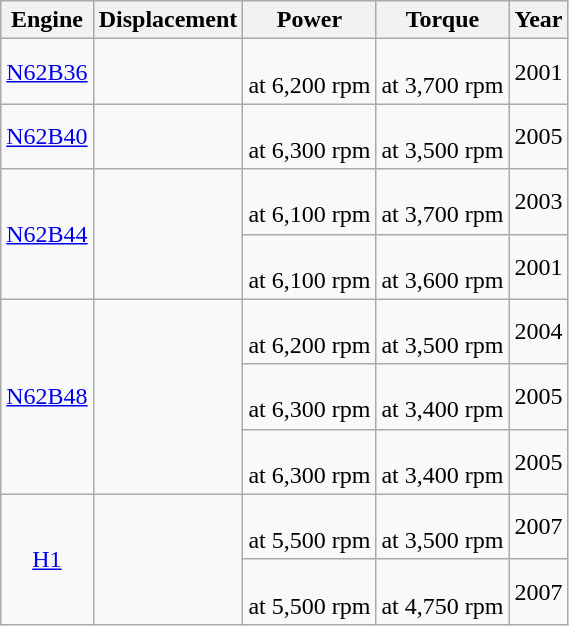<table class="wikitable sortable" style="text-align: center;">
<tr>
<th>Engine</th>
<th>Displacement</th>
<th>Power</th>
<th>Torque</th>
<th>Year</th>
</tr>
<tr>
<td><a href='#'>N62B36</a></td>
<td></td>
<td> <br> at 6,200 rpm</td>
<td> <br> at 3,700 rpm</td>
<td>2001</td>
</tr>
<tr>
<td><a href='#'>N62B40</a></td>
<td></td>
<td> <br> at 6,300 rpm</td>
<td> <br> at 3,500 rpm</td>
<td>2005</td>
</tr>
<tr>
<td rowspan=2><a href='#'>N62B44</a></td>
<td rowspan=2></td>
<td> <br> at 6,100 rpm</td>
<td> <br> at 3,700 rpm</td>
<td>2003</td>
</tr>
<tr>
<td> <br> at 6,100 rpm</td>
<td> <br> at 3,600 rpm</td>
<td>2001</td>
</tr>
<tr>
<td rowspan="3"><a href='#'>N62B48</a></td>
<td rowspan="3"></td>
<td> <br> at 6,200 rpm</td>
<td> <br> at 3,500 rpm</td>
<td>2004</td>
</tr>
<tr>
<td> <br> at 6,300 rpm</td>
<td> <br> at 3,400 rpm</td>
<td>2005</td>
</tr>
<tr>
<td> <br> at 6,300 rpm</td>
<td> <br> at 3,400 rpm</td>
<td>2005</td>
</tr>
<tr>
<td rowspan="2"><a href='#'>H1</a></td>
<td rowspan="2"></td>
<td> <br> at 5,500 rpm</td>
<td> <br> at 3,500 rpm</td>
<td>2007</td>
</tr>
<tr>
<td> <br> at 5,500 rpm</td>
<td> <br> at 4,750 rpm</td>
<td>2007</td>
</tr>
</table>
